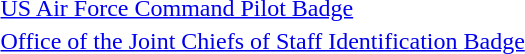<table>
<tr>
<td></td>
<td><a href='#'>US Air Force Command Pilot Badge</a></td>
</tr>
<tr>
<td></td>
<td><a href='#'>Office of the Joint Chiefs of Staff Identification Badge</a></td>
</tr>
</table>
